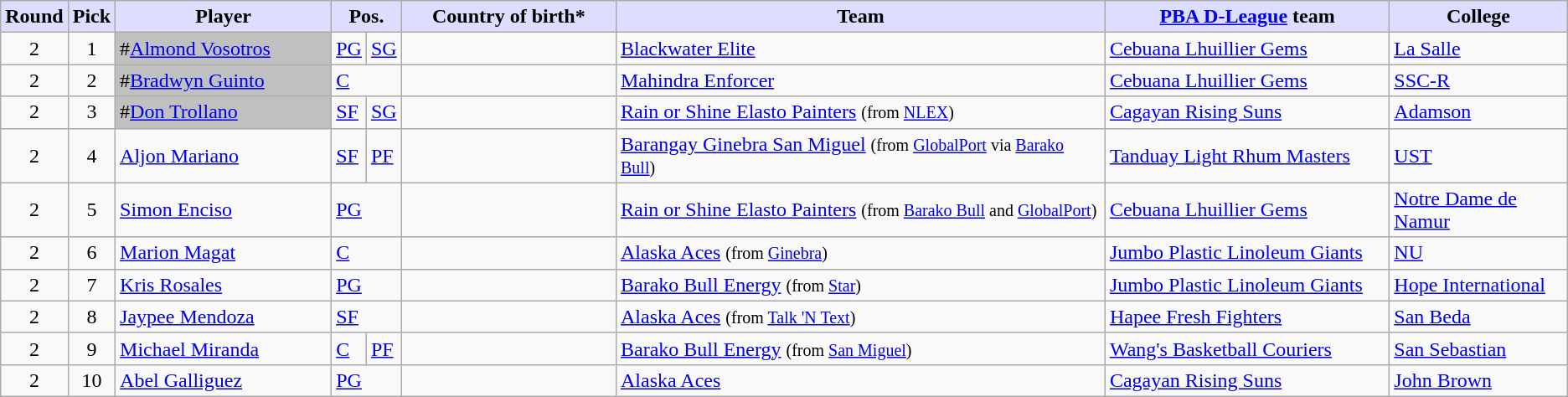<table class="wikitable sortable sortable">
<tr>
<th style="background:#ddf; width:1%;">Round</th>
<th style="background:#ddf; width:1%;">Pick</th>
<th style="background:#ddf; width:15%;">Player</th>
<th colspan="2" style="background:#ddf; width:1%;">Pos.</th>
<th style="background:#ddf; width:15%;">Country of birth*</th>
<th style="background:#ddf; width:35%;">Team</th>
<th style="background:#ddf; width:20%;"><a href='#'>PBA D-League</a> team</th>
<th style="background:#ddf; width:20%;">College</th>
</tr>
<tr>
<td align=center>2</td>
<td align=center>1</td>
<td bgcolor=silver>#<a href='#'>Almond Vosotros</a></td>
<td><a href='#'>PG</a></td>
<td><a href='#'>SG</a></td>
<td></td>
<td><a href='#'>Blackwater Elite</a></td>
<td><a href='#'>Cebuana Lhuillier Gems</a></td>
<td><a href='#'>La Salle</a></td>
</tr>
<tr>
<td align=center>2</td>
<td align=center>2</td>
<td bgcolor=silver>#<a href='#'>Bradwyn Guinto</a></td>
<td colspan="2"><a href='#'>C</a></td>
<td></td>
<td><a href='#'>Mahindra Enforcer</a></td>
<td><a href='#'>Cebuana Lhuillier Gems</a></td>
<td><a href='#'>SSC-R</a></td>
</tr>
<tr>
<td align=center>2</td>
<td align=center>3</td>
<td bgcolor=silver>#<a href='#'>Don Trollano</a></td>
<td><a href='#'>SF</a></td>
<td><a href='#'>SG</a></td>
<td></td>
<td><a href='#'>Rain or Shine Elasto Painters</a> <small> (from <a href='#'>NLEX</a>) </small></td>
<td><a href='#'>Cagayan Rising Suns</a></td>
<td><a href='#'>Adamson</a></td>
</tr>
<tr>
<td align=center>2</td>
<td align=center>4</td>
<td><a href='#'>Aljon Mariano</a></td>
<td><a href='#'>SF</a></td>
<td><a href='#'>PF</a></td>
<td></td>
<td><a href='#'>Barangay Ginebra San Miguel</a> <small> (from <a href='#'>GlobalPort</a> via <a href='#'>Barako Bull</a>) </small></td>
<td><a href='#'>Tanduay Light Rhum Masters</a></td>
<td><a href='#'>UST</a></td>
</tr>
<tr>
<td align=center>2</td>
<td align=center>5</td>
<td><a href='#'>Simon Enciso</a></td>
<td colspan="2"><a href='#'>PG</a></td>
<td></td>
<td><a href='#'>Rain or Shine Elasto Painters</a> <small> (from <a href='#'>Barako Bull</a> and <a href='#'>GlobalPort</a>) </small></td>
<td><a href='#'>Cebuana Lhuillier Gems</a></td>
<td><a href='#'>Notre Dame de Namur</a></td>
</tr>
<tr>
<td align=center>2</td>
<td align=center>6</td>
<td><a href='#'>Marion Magat</a></td>
<td colspan="2"><a href='#'>C</a></td>
<td></td>
<td><a href='#'>Alaska Aces</a> <small> (from <a href='#'>Ginebra</a>) </small></td>
<td><a href='#'>Jumbo Plastic Linoleum Giants</a></td>
<td><a href='#'>NU</a></td>
</tr>
<tr>
<td align=center>2</td>
<td align=center>7</td>
<td><a href='#'>Kris Rosales</a></td>
<td colspan="2"><a href='#'>PG</a></td>
<td></td>
<td><a href='#'>Barako Bull Energy</a> <small> (from <a href='#'>Star</a>) </small></td>
<td><a href='#'>Jumbo Plastic Linoleum Giants</a></td>
<td><a href='#'>Hope International</a></td>
</tr>
<tr>
<td align=center>2</td>
<td align=center>8</td>
<td><a href='#'>Jaypee Mendoza</a></td>
<td colspan="2"><a href='#'>SF</a></td>
<td></td>
<td><a href='#'>Alaska Aces</a> <small> (from <a href='#'>Talk 'N Text</a>) </small></td>
<td><a href='#'>Hapee Fresh Fighters</a></td>
<td><a href='#'>San Beda</a></td>
</tr>
<tr>
<td align=center>2</td>
<td align=center>9</td>
<td><a href='#'>Michael Miranda</a></td>
<td><a href='#'>C</a></td>
<td><a href='#'>PF</a></td>
<td></td>
<td><a href='#'>Barako Bull Energy</a> <small> (from <a href='#'>San Miguel</a>) </small></td>
<td><a href='#'>Wang's Basketball Couriers</a></td>
<td><a href='#'>San Sebastian</a></td>
</tr>
<tr>
<td align=center>2</td>
<td align=center>10</td>
<td><a href='#'>Abel Galliguez</a></td>
<td colspan="2"><a href='#'>PG</a></td>
<td></td>
<td><a href='#'>Alaska Aces</a></td>
<td><a href='#'>Cagayan Rising Suns</a></td>
<td><a href='#'>John Brown</a></td>
</tr>
</table>
